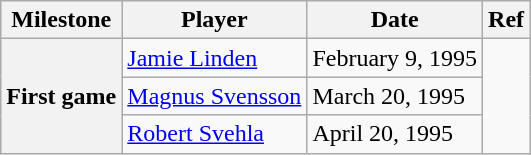<table class="wikitable">
<tr>
<th scope="col">Milestone</th>
<th scope="col">Player</th>
<th scope="col">Date</th>
<th scope="col">Ref</th>
</tr>
<tr>
<th rowspan=3>First game</th>
<td><a href='#'>Jamie Linden</a></td>
<td>February 9, 1995</td>
<td rowspan=3></td>
</tr>
<tr>
<td><a href='#'>Magnus Svensson</a></td>
<td>March 20, 1995</td>
</tr>
<tr>
<td><a href='#'>Robert Svehla</a></td>
<td>April 20, 1995</td>
</tr>
</table>
